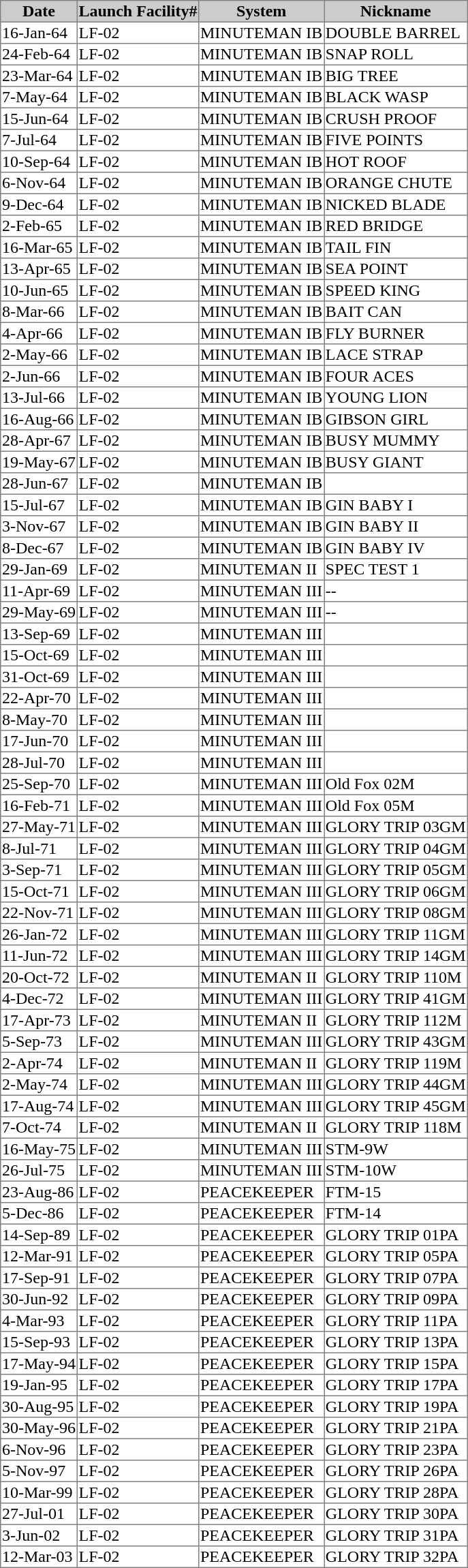<table border=1 style="border-collapse: collapse;">
<tr style="background:#cccccc;">
<th>Date</th>
<th>Launch Facility#</th>
<th>System</th>
<th>Nickname</th>
</tr>
<tr>
<td>16-Jan-64</td>
<td>LF-02</td>
<td>MINUTEMAN IB</td>
<td>DOUBLE BARREL</td>
</tr>
<tr>
<td>24-Feb-64</td>
<td>LF-02</td>
<td>MINUTEMAN IB</td>
<td>SNAP ROLL</td>
</tr>
<tr>
<td>23-Mar-64</td>
<td>LF-02</td>
<td>MINUTEMAN IB</td>
<td>BIG TREE</td>
</tr>
<tr>
<td>7-May-64</td>
<td>LF-02</td>
<td>MINUTEMAN IB</td>
<td>BLACK WASP</td>
</tr>
<tr>
<td>15-Jun-64</td>
<td>LF-02</td>
<td>MINUTEMAN IB</td>
<td>CRUSH PROOF</td>
</tr>
<tr>
<td>7-Jul-64</td>
<td>LF-02</td>
<td>MINUTEMAN IB</td>
<td>FIVE POINTS</td>
</tr>
<tr>
<td>10-Sep-64</td>
<td>LF-02</td>
<td>MINUTEMAN IB</td>
<td>HOT ROOF</td>
</tr>
<tr>
<td>6-Nov-64</td>
<td>LF-02</td>
<td>MINUTEMAN IB</td>
<td>ORANGE CHUTE</td>
</tr>
<tr>
<td>9-Dec-64</td>
<td>LF-02</td>
<td>MINUTEMAN IB</td>
<td>NICKED BLADE</td>
</tr>
<tr>
<td>2-Feb-65</td>
<td>LF-02</td>
<td>MINUTEMAN IB</td>
<td>RED BRIDGE</td>
</tr>
<tr>
<td>16-Mar-65</td>
<td>LF-02</td>
<td>MINUTEMAN IB</td>
<td>TAIL FIN</td>
</tr>
<tr>
<td>13-Apr-65</td>
<td>LF-02</td>
<td>MINUTEMAN IB</td>
<td>SEA POINT</td>
</tr>
<tr>
<td>10-Jun-65</td>
<td>LF-02</td>
<td>MINUTEMAN IB</td>
<td>SPEED KING</td>
</tr>
<tr>
<td>8-Mar-66</td>
<td>LF-02</td>
<td>MINUTEMAN IB</td>
<td>BAIT CAN</td>
</tr>
<tr>
<td>4-Apr-66</td>
<td>LF-02</td>
<td>MINUTEMAN IB</td>
<td>FLY BURNER</td>
</tr>
<tr>
<td>2-May-66</td>
<td>LF-02</td>
<td>MINUTEMAN IB</td>
<td>LACE STRAP</td>
</tr>
<tr>
<td>2-Jun-66</td>
<td>LF-02</td>
<td>MINUTEMAN IB</td>
<td>FOUR ACES</td>
</tr>
<tr>
<td>13-Jul-66</td>
<td>LF-02</td>
<td>MINUTEMAN IB</td>
<td>YOUNG LION</td>
</tr>
<tr>
<td>16-Aug-66</td>
<td>LF-02</td>
<td>MINUTEMAN IB</td>
<td>GIBSON GIRL</td>
</tr>
<tr>
<td>28-Apr-67</td>
<td>LF-02</td>
<td>MINUTEMAN IB</td>
<td>BUSY MUMMY</td>
</tr>
<tr>
<td>19-May-67</td>
<td>LF-02</td>
<td>MINUTEMAN IB</td>
<td>BUSY GIANT</td>
</tr>
<tr>
<td>28-Jun-67</td>
<td>LF-02</td>
<td>MINUTEMAN IB</td>
<td></td>
</tr>
<tr>
<td>15-Jul-67</td>
<td>LF-02</td>
<td>MINUTEMAN IB</td>
<td>GIN BABY I</td>
</tr>
<tr>
<td>3-Nov-67</td>
<td>LF-02</td>
<td>MINUTEMAN IB</td>
<td>GIN BABY II</td>
</tr>
<tr>
<td>8-Dec-67</td>
<td>LF-02</td>
<td>MINUTEMAN IB</td>
<td>GIN BABY IV</td>
</tr>
<tr>
<td>29-Jan-69</td>
<td>LF-02</td>
<td>MINUTEMAN II</td>
<td>SPEC TEST 1</td>
</tr>
<tr>
<td>11-Apr-69</td>
<td>LF-02</td>
<td>MINUTEMAN III</td>
<td>--</td>
</tr>
<tr>
<td>29-May-69</td>
<td>LF-02</td>
<td>MINUTEMAN III</td>
<td>--</td>
</tr>
<tr>
<td>13-Sep-69</td>
<td>LF-02</td>
<td>MINUTEMAN III</td>
<td></td>
</tr>
<tr>
<td>15-Oct-69</td>
<td>LF-02</td>
<td>MINUTEMAN III</td>
<td></td>
</tr>
<tr>
<td>31-Oct-69</td>
<td>LF-02</td>
<td>MINUTEMAN III</td>
<td></td>
</tr>
<tr>
<td>22-Apr-70</td>
<td>LF-02</td>
<td>MINUTEMAN III</td>
<td></td>
</tr>
<tr>
<td>8-May-70</td>
<td>LF-02</td>
<td>MINUTEMAN III</td>
<td></td>
</tr>
<tr>
<td>17-Jun-70</td>
<td>LF-02</td>
<td>MINUTEMAN III</td>
<td></td>
</tr>
<tr>
<td>28-Jul-70</td>
<td>LF-02</td>
<td>MINUTEMAN III</td>
<td></td>
</tr>
<tr>
<td>25-Sep-70</td>
<td>LF-02</td>
<td>MINUTEMAN III</td>
<td>Old Fox 02M</td>
</tr>
<tr>
<td>16-Feb-71</td>
<td>LF-02</td>
<td>MINUTEMAN III</td>
<td>Old Fox 05M</td>
</tr>
<tr>
<td>27-May-71</td>
<td>LF-02</td>
<td>MINUTEMAN III</td>
<td>GLORY TRIP 03GM</td>
</tr>
<tr>
<td>8-Jul-71</td>
<td>LF-02</td>
<td>MINUTEMAN III</td>
<td>GLORY TRIP 04GM</td>
</tr>
<tr>
<td>3-Sep-71</td>
<td>LF-02</td>
<td>MINUTEMAN III</td>
<td>GLORY TRIP 05GM</td>
</tr>
<tr>
<td>15-Oct-71</td>
<td>LF-02</td>
<td>MINUTEMAN III</td>
<td>GLORY TRIP 06GM</td>
</tr>
<tr>
<td>22-Nov-71</td>
<td>LF-02</td>
<td>MINUTEMAN III</td>
<td>GLORY TRIP 08GM</td>
</tr>
<tr>
<td>26-Jan-72</td>
<td>LF-02</td>
<td>MINUTEMAN III</td>
<td>GLORY TRIP 11GM</td>
</tr>
<tr>
<td>11-Jun-72</td>
<td>LF-02</td>
<td>MINUTEMAN III</td>
<td>GLORY TRIP 14GM</td>
</tr>
<tr>
<td>20-Oct-72</td>
<td>LF-02</td>
<td>MINUTEMAN II</td>
<td>GLORY TRIP 110M</td>
</tr>
<tr>
<td>4-Dec-72</td>
<td>LF-02</td>
<td>MINUTEMAN III</td>
<td>GLORY TRIP 41GM</td>
</tr>
<tr>
<td>17-Apr-73</td>
<td>LF-02</td>
<td>MINUTEMAN II</td>
<td>GLORY TRIP 112M</td>
</tr>
<tr>
<td>5-Sep-73</td>
<td>LF-02</td>
<td>MINUTEMAN III</td>
<td>GLORY TRIP 43GM</td>
</tr>
<tr>
<td>2-Apr-74</td>
<td>LF-02</td>
<td>MINUTEMAN II</td>
<td>GLORY TRIP 119M</td>
</tr>
<tr>
<td>2-May-74</td>
<td>LF-02</td>
<td>MINUTEMAN III</td>
<td>GLORY TRIP 44GM</td>
</tr>
<tr>
<td>17-Aug-74</td>
<td>LF-02</td>
<td>MINUTEMAN III</td>
<td>GLORY TRIP 45GM</td>
</tr>
<tr>
<td>7-Oct-74</td>
<td>LF-02</td>
<td>MINUTEMAN II</td>
<td>GLORY TRIP 118M</td>
</tr>
<tr>
<td>16-May-75</td>
<td>LF-02</td>
<td>MINUTEMAN III</td>
<td>STM-9W</td>
</tr>
<tr>
<td>26-Jul-75</td>
<td>LF-02</td>
<td>MINUTEMAN III</td>
<td>STM-10W</td>
</tr>
<tr>
<td>23-Aug-86</td>
<td>LF-02</td>
<td>PEACEKEEPER</td>
<td>FTM-15</td>
</tr>
<tr>
<td>5-Dec-86</td>
<td>LF-02</td>
<td>PEACEKEEPER</td>
<td>FTM-14</td>
</tr>
<tr>
<td>14-Sep-89</td>
<td>LF-02</td>
<td>PEACEKEEPER</td>
<td>GLORY TRIP 01PA</td>
</tr>
<tr>
<td>12-Mar-91</td>
<td>LF-02</td>
<td>PEACEKEEPER</td>
<td>GLORY TRIP 05PA</td>
</tr>
<tr>
<td>17-Sep-91</td>
<td>LF-02</td>
<td>PEACEKEEPER</td>
<td>GLORY TRIP 07PA</td>
</tr>
<tr>
<td>30-Jun-92</td>
<td>LF-02</td>
<td>PEACEKEEPER</td>
<td>GLORY TRIP 09PA</td>
</tr>
<tr>
<td>4-Mar-93</td>
<td>LF-02</td>
<td>PEACEKEEPER</td>
<td>GLORY TRIP 11PA</td>
</tr>
<tr>
<td>15-Sep-93</td>
<td>LF-02</td>
<td>PEACEKEEPER</td>
<td>GLORY TRIP 13PA</td>
</tr>
<tr>
<td>17-May-94</td>
<td>LF-02</td>
<td>PEACEKEEPER</td>
<td>GLORY TRIP 15PA</td>
</tr>
<tr>
<td>19-Jan-95</td>
<td>LF-02</td>
<td>PEACEKEEPER</td>
<td>GLORY TRIP 17PA</td>
</tr>
<tr>
<td>30-Aug-95</td>
<td>LF-02</td>
<td>PEACEKEEPER</td>
<td>GLORY TRIP 19PA</td>
</tr>
<tr>
<td>30-May-96</td>
<td>LF-02</td>
<td>PEACEKEEPER</td>
<td>GLORY TRIP 21PA</td>
</tr>
<tr>
<td>6-Nov-96</td>
<td>LF-02</td>
<td>PEACEKEEPER</td>
<td>GLORY TRIP 23PA</td>
</tr>
<tr>
<td>5-Nov-97</td>
<td>LF-02</td>
<td>PEACEKEEPER</td>
<td>GLORY TRIP 26PA</td>
</tr>
<tr>
<td>10-Mar-99</td>
<td>LF-02</td>
<td>PEACEKEEPER</td>
<td>GLORY TRIP 28PA</td>
</tr>
<tr>
<td>27-Jul-01</td>
<td>LF-02</td>
<td>PEACEKEEPER</td>
<td>GLORY TRIP 30PA</td>
</tr>
<tr>
<td>3-Jun-02</td>
<td>LF-02</td>
<td>PEACEKEEPER</td>
<td>GLORY TRIP 31PA</td>
</tr>
<tr>
<td>12-Mar-03</td>
<td>LF-02</td>
<td>PEACEKEEPER</td>
<td>GLORY TRIP 32PA</td>
</tr>
</table>
